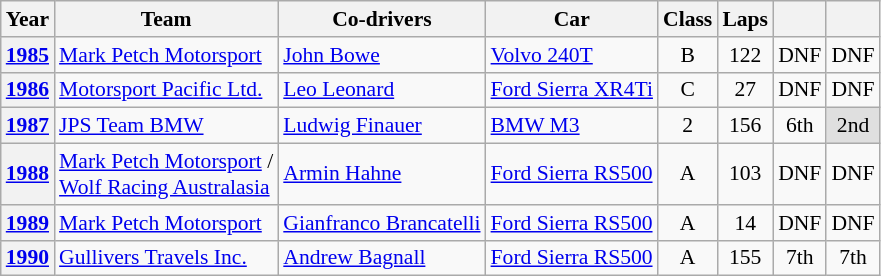<table class="wikitable" style="text-align:center; font-size:90%">
<tr>
<th>Year</th>
<th>Team</th>
<th>Co-drivers</th>
<th>Car</th>
<th>Class</th>
<th>Laps</th>
<th></th>
<th></th>
</tr>
<tr>
<th><a href='#'>1985</a></th>
<td align="left"> <a href='#'>Mark Petch Motorsport</a></td>
<td align="left"> <a href='#'>John Bowe</a></td>
<td align="left"><a href='#'>Volvo 240T</a></td>
<td>B</td>
<td>122</td>
<td>DNF</td>
<td>DNF</td>
</tr>
<tr>
<th><a href='#'>1986</a></th>
<td align="left"> <a href='#'>Motorsport Pacific Ltd.</a></td>
<td align="left"> <a href='#'>Leo Leonard</a></td>
<td align="left"><a href='#'>Ford Sierra XR4Ti</a></td>
<td>C</td>
<td>27</td>
<td>DNF</td>
<td>DNF</td>
</tr>
<tr>
<th><a href='#'>1987</a></th>
<td align="left"> <a href='#'>JPS Team BMW</a></td>
<td align="left"> <a href='#'>Ludwig Finauer</a></td>
<td align="left"><a href='#'>BMW M3</a></td>
<td>2</td>
<td>156</td>
<td>6th</td>
<td style="background:#dfdfdf;">2nd</td>
</tr>
<tr>
<th><a href='#'>1988</a></th>
<td align="left"> <a href='#'>Mark Petch Motorsport</a> /<br><a href='#'>Wolf Racing Australasia</a></td>
<td align="left"> <a href='#'>Armin Hahne</a></td>
<td align="left"><a href='#'>Ford Sierra RS500</a></td>
<td>A</td>
<td>103</td>
<td>DNF</td>
<td>DNF</td>
</tr>
<tr>
<th><a href='#'>1989</a></th>
<td align="left"> <a href='#'>Mark Petch Motorsport</a></td>
<td align="left"> <a href='#'>Gianfranco Brancatelli</a></td>
<td align="left"><a href='#'>Ford Sierra RS500</a></td>
<td>A</td>
<td>14</td>
<td>DNF</td>
<td>DNF</td>
</tr>
<tr>
<th><a href='#'>1990</a></th>
<td align="left"> <a href='#'>Gullivers Travels Inc.</a></td>
<td align="left"> <a href='#'>Andrew Bagnall</a></td>
<td align="left"><a href='#'>Ford Sierra RS500</a></td>
<td>A</td>
<td>155</td>
<td>7th</td>
<td>7th</td>
</tr>
</table>
